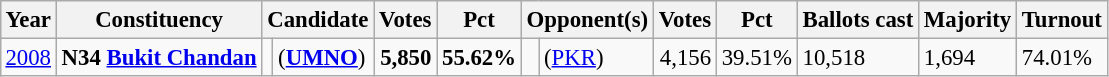<table class="wikitable" style="margin:0.5em ; font-size:95%">
<tr>
<th>Year</th>
<th>Constituency</th>
<th colspan=2>Candidate</th>
<th>Votes</th>
<th>Pct</th>
<th colspan=2>Opponent(s)</th>
<th>Votes</th>
<th>Pct</th>
<th>Ballots cast</th>
<th>Majority</th>
<th>Turnout</th>
</tr>
<tr>
<td><a href='#'>2008</a></td>
<td><strong>N34 <a href='#'>Bukit Chandan</a></strong></td>
<td></td>
<td> (<a href='#'><strong>UMNO</strong></a>)</td>
<td align="right"><strong>5,850</strong></td>
<td><strong>55.62%</strong></td>
<td></td>
<td> (<a href='#'>PKR</a>)</td>
<td align="right">4,156</td>
<td>39.51%</td>
<td>10,518</td>
<td>1,694</td>
<td>74.01%</td>
</tr>
</table>
